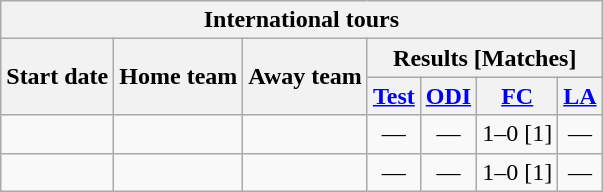<table class="wikitable">
<tr>
<th colspan="7">International tours</th>
</tr>
<tr>
<th rowspan="2">Start date</th>
<th rowspan="2">Home team</th>
<th rowspan="2">Away team</th>
<th colspan="4">Results [Matches]</th>
</tr>
<tr>
<th><a href='#'>Test</a></th>
<th><a href='#'>ODI</a></th>
<th><a href='#'>FC</a></th>
<th><a href='#'>LA</a></th>
</tr>
<tr>
<td><a href='#'></a></td>
<td></td>
<td></td>
<td ; style="text-align:center">—</td>
<td ; style="text-align:center">—</td>
<td>1–0 [1]</td>
<td ; style="text-align:center">—</td>
</tr>
<tr>
<td><a href='#'></a></td>
<td></td>
<td></td>
<td ; style="text-align:center">—</td>
<td ; style="text-align:center">—</td>
<td>1–0 [1]</td>
<td ; style="text-align:center">—</td>
</tr>
</table>
